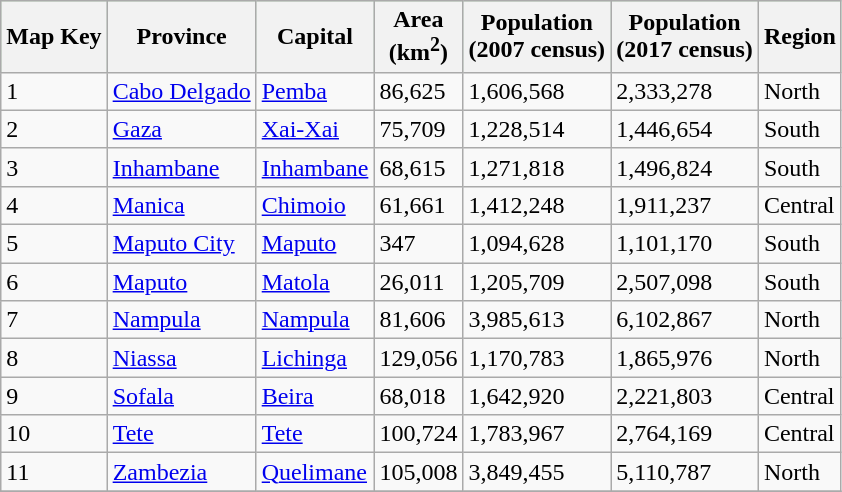<table class="wikitable sortable">
<tr bgcolor=#ACE1AF>
<th>Map Key</th>
<th>Province</th>
<th>Capital</th>
<th>Area <br> (km<sup>2</sup>) </th>
<th>Population <br> (2007 census)</th>
<th>Population <br> (2017 census)</th>
<th>Region</th>
</tr>
<tr>
<td>1</td>
<td><a href='#'>Cabo Delgado</a></td>
<td><a href='#'>Pemba</a></td>
<td>86,625</td>
<td>1,606,568</td>
<td>2,333,278</td>
<td>North</td>
</tr>
<tr>
<td>2</td>
<td><a href='#'>Gaza</a></td>
<td><a href='#'>Xai-Xai</a></td>
<td>75,709</td>
<td>1,228,514</td>
<td>1,446,654</td>
<td>South</td>
</tr>
<tr>
<td>3</td>
<td><a href='#'>Inhambane</a></td>
<td><a href='#'>Inhambane</a></td>
<td>68,615</td>
<td>1,271,818</td>
<td>1,496,824</td>
<td>South</td>
</tr>
<tr>
<td>4</td>
<td><a href='#'>Manica</a></td>
<td><a href='#'>Chimoio</a></td>
<td>61,661</td>
<td>1,412,248</td>
<td>1,911,237</td>
<td>Central</td>
</tr>
<tr>
<td>5</td>
<td><a href='#'>Maputo City</a></td>
<td><a href='#'>Maputo</a></td>
<td>347</td>
<td>1,094,628</td>
<td>1,101,170</td>
<td>South</td>
</tr>
<tr>
<td>6</td>
<td><a href='#'>Maputo</a></td>
<td><a href='#'>Matola</a></td>
<td>26,011</td>
<td>1,205,709</td>
<td>2,507,098</td>
<td>South</td>
</tr>
<tr>
<td>7</td>
<td><a href='#'>Nampula</a></td>
<td><a href='#'>Nampula</a></td>
<td>81,606</td>
<td>3,985,613</td>
<td>6,102,867</td>
<td>North</td>
</tr>
<tr>
<td>8</td>
<td><a href='#'>Niassa</a></td>
<td><a href='#'>Lichinga</a></td>
<td>129,056</td>
<td>1,170,783</td>
<td>1,865,976</td>
<td>North</td>
</tr>
<tr>
<td>9</td>
<td><a href='#'>Sofala</a></td>
<td><a href='#'>Beira</a></td>
<td>68,018</td>
<td>1,642,920</td>
<td>2,221,803</td>
<td>Central</td>
</tr>
<tr>
<td>10</td>
<td><a href='#'>Tete</a></td>
<td><a href='#'>Tete</a></td>
<td>100,724</td>
<td>1,783,967</td>
<td>2,764,169</td>
<td>Central</td>
</tr>
<tr>
<td>11</td>
<td><a href='#'>Zambezia</a></td>
<td><a href='#'>Quelimane</a></td>
<td>105,008</td>
<td>3,849,455</td>
<td>5,110,787</td>
<td>North</td>
</tr>
<tr>
</tr>
</table>
